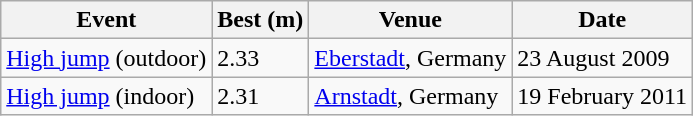<table class="wikitable">
<tr>
<th>Event</th>
<th>Best (m)</th>
<th>Venue</th>
<th>Date</th>
</tr>
<tr>
<td><a href='#'>High jump</a> (outdoor)</td>
<td>2.33</td>
<td><a href='#'>Eberstadt</a>, Germany</td>
<td>23 August 2009</td>
</tr>
<tr>
<td><a href='#'>High jump</a> (indoor)</td>
<td>2.31</td>
<td><a href='#'>Arnstadt</a>, Germany</td>
<td>19 February 2011</td>
</tr>
</table>
